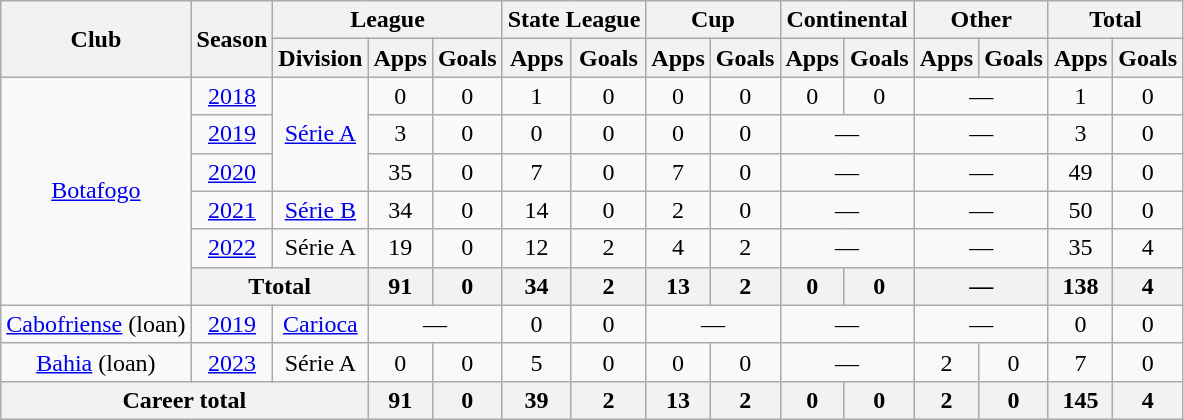<table class="wikitable" style="text-align: center">
<tr>
<th rowspan="2">Club</th>
<th rowspan="2">Season</th>
<th colspan="3">League</th>
<th colspan="2">State League</th>
<th colspan="2">Cup</th>
<th colspan="2">Continental</th>
<th colspan="2">Other</th>
<th colspan="2">Total</th>
</tr>
<tr>
<th>Division</th>
<th>Apps</th>
<th>Goals</th>
<th>Apps</th>
<th>Goals</th>
<th>Apps</th>
<th>Goals</th>
<th>Apps</th>
<th>Goals</th>
<th>Apps</th>
<th>Goals</th>
<th>Apps</th>
<th>Goals</th>
</tr>
<tr>
<td rowspan="6"><a href='#'>Botafogo</a></td>
<td><a href='#'>2018</a></td>
<td rowspan="3"><a href='#'>Série A</a></td>
<td>0</td>
<td>0</td>
<td>1</td>
<td>0</td>
<td>0</td>
<td>0</td>
<td>0</td>
<td>0</td>
<td colspan="2">—</td>
<td>1</td>
<td>0</td>
</tr>
<tr>
<td><a href='#'>2019</a></td>
<td>3</td>
<td>0</td>
<td>0</td>
<td>0</td>
<td>0</td>
<td>0</td>
<td colspan="2">—</td>
<td colspan="2">—</td>
<td>3</td>
<td>0</td>
</tr>
<tr>
<td><a href='#'>2020</a></td>
<td>35</td>
<td>0</td>
<td>7</td>
<td>0</td>
<td>7</td>
<td>0</td>
<td colspan="2">—</td>
<td colspan="2">—</td>
<td>49</td>
<td>0</td>
</tr>
<tr>
<td><a href='#'>2021</a></td>
<td><a href='#'>Série B</a></td>
<td>34</td>
<td>0</td>
<td>14</td>
<td>0</td>
<td>2</td>
<td>0</td>
<td colspan="2">—</td>
<td colspan="2">—</td>
<td>50</td>
<td>0</td>
</tr>
<tr>
<td><a href='#'>2022</a></td>
<td>Série A</td>
<td>19</td>
<td>0</td>
<td>12</td>
<td>2</td>
<td>4</td>
<td>2</td>
<td colspan="2">—</td>
<td colspan="2">—</td>
<td>35</td>
<td>4</td>
</tr>
<tr>
<th colspan="2"><strong>Ttotal</strong></th>
<th>91</th>
<th>0</th>
<th>34</th>
<th>2</th>
<th>13</th>
<th>2</th>
<th>0</th>
<th>0</th>
<th colspan="2">—</th>
<th>138</th>
<th>4</th>
</tr>
<tr>
<td><a href='#'>Cabofriense</a> (loan)</td>
<td><a href='#'>2019</a></td>
<td><a href='#'>Carioca</a></td>
<td colspan="2">—</td>
<td>0</td>
<td>0</td>
<td colspan="2">—</td>
<td colspan="2">—</td>
<td colspan="2">—</td>
<td>0</td>
<td>0</td>
</tr>
<tr>
<td><a href='#'>Bahia</a> (loan)</td>
<td><a href='#'>2023</a></td>
<td>Série A</td>
<td>0</td>
<td>0</td>
<td>5</td>
<td>0</td>
<td>0</td>
<td>0</td>
<td colspan="2">—</td>
<td>2</td>
<td>0</td>
<td>7</td>
<td>0</td>
</tr>
<tr>
<th colspan="3"><strong>Career total</strong></th>
<th>91</th>
<th>0</th>
<th>39</th>
<th>2</th>
<th>13</th>
<th>2</th>
<th>0</th>
<th>0</th>
<th>2</th>
<th>0</th>
<th>145</th>
<th>4</th>
</tr>
</table>
